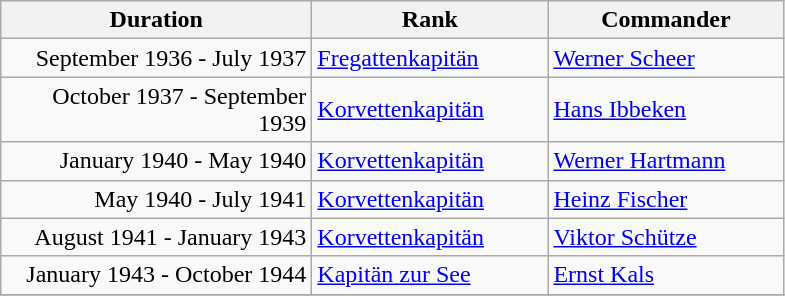<table class="wikitable sortable">
<tr>
<th scope="col" width="200px">Duration</th>
<th scope="col" width="150px">Rank</th>
<th scope="col" width="150px">Commander</th>
</tr>
<tr>
<td align="right">September 1936 - July 1937</td>
<td align="left"><a href='#'>Fregattenkapitän</a></td>
<td align="left"><a href='#'>Werner Scheer</a></td>
</tr>
<tr>
<td align="right">October 1937 - September 1939</td>
<td align="left"><a href='#'>Korvettenkapitän</a></td>
<td align="left"><a href='#'>Hans Ibbeken</a></td>
</tr>
<tr>
<td align="right">January 1940 - May 1940</td>
<td align="left"><a href='#'>Korvettenkapitän</a></td>
<td align="left"><a href='#'>Werner Hartmann</a></td>
</tr>
<tr>
<td align="right">May 1940 - July 1941</td>
<td align="left"><a href='#'>Korvettenkapitän</a></td>
<td align="left"><a href='#'>Heinz Fischer</a></td>
</tr>
<tr>
<td align="right">August 1941 - January 1943</td>
<td align="left"><a href='#'>Korvettenkapitän</a></td>
<td align="left"><a href='#'>Viktor Schütze</a></td>
</tr>
<tr>
<td align="right">January 1943 - October 1944</td>
<td align="left"><a href='#'>Kapitän zur See</a></td>
<td align="left"><a href='#'>Ernst Kals</a></td>
</tr>
<tr>
</tr>
</table>
